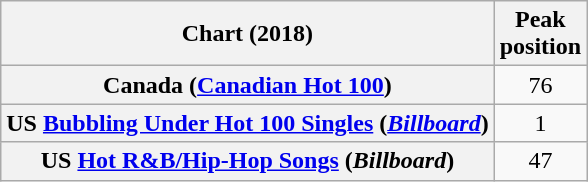<table class="wikitable sortable plainrowheaders" style="text-align:center">
<tr>
<th>Chart (2018)</th>
<th>Peak<br>position</th>
</tr>
<tr>
<th scope="row">Canada (<a href='#'>Canadian Hot 100</a>)</th>
<td>76</td>
</tr>
<tr>
<th scope="row">US <a href='#'>Bubbling Under Hot 100 Singles</a> (<em><a href='#'>Billboard</a></em>)</th>
<td>1</td>
</tr>
<tr>
<th scope="row">US <a href='#'>Hot R&B/Hip-Hop Songs</a> (<em>Billboard</em>)</th>
<td>47</td>
</tr>
</table>
